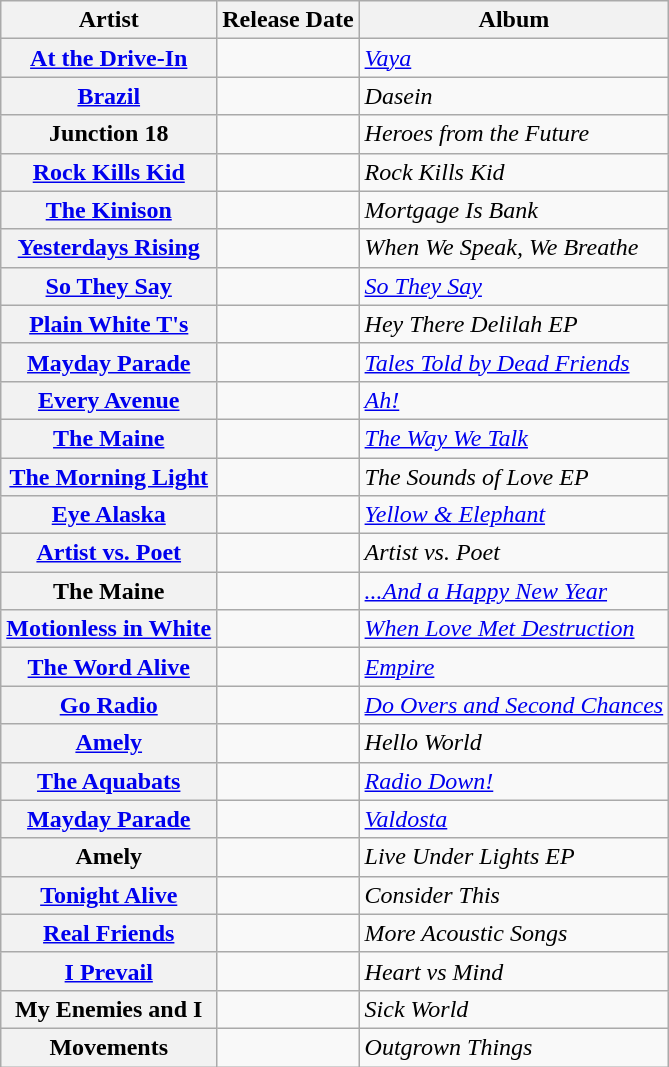<table class="wikitable plainrowheaders sortable">
<tr>
<th>Artist</th>
<th>Release Date</th>
<th>Album</th>
</tr>
<tr>
<th scope="row"><a href='#'>At the Drive-In</a></th>
<td></td>
<td><em><a href='#'>Vaya</a></em></td>
</tr>
<tr>
<th scope="row"><a href='#'>Brazil</a></th>
<td></td>
<td><em>Dasein</em></td>
</tr>
<tr>
<th scope="row">Junction 18</th>
<td></td>
<td><em>Heroes from the Future</em></td>
</tr>
<tr>
<th scope="row"><a href='#'>Rock Kills Kid</a></th>
<td></td>
<td><em>Rock Kills Kid</em></td>
</tr>
<tr>
<th scope="row"><a href='#'>The Kinison</a></th>
<td></td>
<td><em>Mortgage Is Bank</em></td>
</tr>
<tr>
<th scope="row"><a href='#'>Yesterdays Rising</a></th>
<td></td>
<td><em>When We Speak, We Breathe</em></td>
</tr>
<tr>
<th scope="row"><a href='#'>So They Say</a></th>
<td></td>
<td><em><a href='#'>So They Say</a></em></td>
</tr>
<tr>
<th scope="row"><a href='#'>Plain White T's</a></th>
<td></td>
<td><em>Hey There Delilah EP</em></td>
</tr>
<tr>
<th scope="row"><a href='#'>Mayday Parade</a></th>
<td></td>
<td><em><a href='#'>Tales Told by Dead Friends</a></em></td>
</tr>
<tr>
<th scope="row"><a href='#'>Every Avenue</a></th>
<td></td>
<td><em><a href='#'>Ah!</a></em></td>
</tr>
<tr>
<th scope="row"><a href='#'>The Maine</a></th>
<td></td>
<td><em><a href='#'>The Way We Talk</a></em></td>
</tr>
<tr>
<th scope="row"><a href='#'>The Morning Light</a></th>
<td></td>
<td><em>The Sounds of Love EP</em></td>
</tr>
<tr>
<th scope="row"><a href='#'>Eye Alaska</a></th>
<td></td>
<td><em><a href='#'>Yellow & Elephant</a></em></td>
</tr>
<tr>
<th scope="row"><a href='#'>Artist vs. Poet</a></th>
<td></td>
<td><em>Artist vs. Poet</em></td>
</tr>
<tr>
<th scope="row">The Maine</th>
<td></td>
<td><em><a href='#'>...And a Happy New Year</a></em></td>
</tr>
<tr>
<th scope="row"><a href='#'>Motionless in White</a></th>
<td></td>
<td><em><a href='#'>When Love Met Destruction</a></em></td>
</tr>
<tr>
<th scope="row"><a href='#'>The Word Alive</a></th>
<td></td>
<td><em><a href='#'>Empire</a></em></td>
</tr>
<tr>
<th scope="row"><a href='#'>Go Radio</a></th>
<td></td>
<td><em><a href='#'>Do Overs and Second Chances</a></em></td>
</tr>
<tr>
<th scope="row"><a href='#'>Amely</a></th>
<td></td>
<td><em>Hello World</em></td>
</tr>
<tr>
<th scope="row"><a href='#'>The Aquabats</a></th>
<td></td>
<td><em><a href='#'>Radio Down!</a></em></td>
</tr>
<tr>
<th scope="row"><a href='#'>Mayday Parade</a></th>
<td></td>
<td><em><a href='#'>Valdosta</a></em></td>
</tr>
<tr>
<th scope="row">Amely</th>
<td></td>
<td><em>Live Under Lights EP</em></td>
</tr>
<tr>
<th scope="row"><a href='#'>Tonight Alive</a></th>
<td></td>
<td><em>Consider This</em></td>
</tr>
<tr>
<th scope="row"><a href='#'>Real Friends</a></th>
<td></td>
<td><em>More Acoustic Songs</em></td>
</tr>
<tr>
<th scope="row"><a href='#'>I Prevail</a></th>
<td></td>
<td><em>Heart vs Mind</em></td>
</tr>
<tr>
<th scope="row">My Enemies and I</th>
<td></td>
<td><em>Sick World</em></td>
</tr>
<tr>
<th scope="row">Movements</th>
<td></td>
<td><em>Outgrown Things</em></td>
</tr>
</table>
